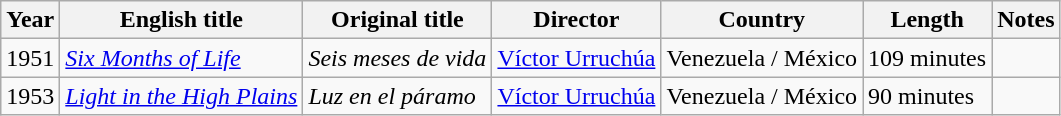<table class="wikitable sortable">
<tr>
<th>Year</th>
<th>English title</th>
<th>Original title</th>
<th>Director</th>
<th>Country</th>
<th>Length</th>
<th>Notes</th>
</tr>
<tr>
<td align="center">1951</td>
<td><em><a href='#'>Six Months of Life</a></em></td>
<td><em>Seis meses de vida</em></td>
<td><a href='#'>Víctor Urruchúa</a></td>
<td>Venezuela / México</td>
<td>109 minutes</td>
<td></td>
</tr>
<tr>
<td align="center">1953</td>
<td><em><a href='#'>Light in the High Plains</a></em></td>
<td><em>Luz en el páramo</em></td>
<td><a href='#'>Víctor Urruchúa</a></td>
<td>Venezuela / México</td>
<td>90 minutes</td>
<td></td>
</tr>
</table>
